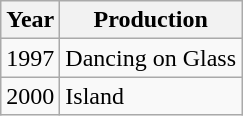<table class="wikitable">
<tr>
<th>Year</th>
<th>Production</th>
</tr>
<tr>
<td>1997</td>
<td>Dancing on Glass</td>
</tr>
<tr>
<td>2000</td>
<td>Island</td>
</tr>
</table>
